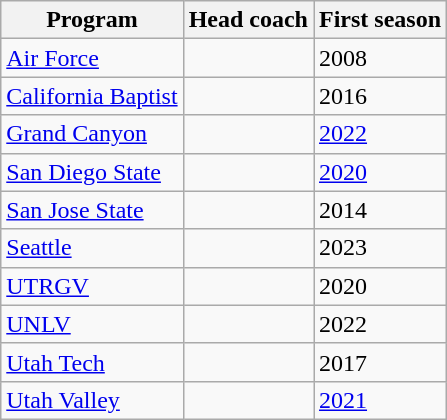<table class="wikitable sortable">
<tr>
<th>Program</th>
<th>Head coach</th>
<th>First season</th>
</tr>
<tr>
<td><a href='#'>Air Force</a></td>
<td></td>
<td>2008</td>
</tr>
<tr>
<td><a href='#'>California Baptist</a></td>
<td></td>
<td>2016</td>
</tr>
<tr>
<td><a href='#'>Grand Canyon</a></td>
<td></td>
<td><a href='#'>2022</a></td>
</tr>
<tr>
<td><a href='#'>San Diego State</a></td>
<td></td>
<td><a href='#'>2020</a></td>
</tr>
<tr>
<td><a href='#'>San Jose State</a></td>
<td></td>
<td>2014</td>
</tr>
<tr>
<td><a href='#'>Seattle</a></td>
<td></td>
<td>2023</td>
</tr>
<tr>
<td><a href='#'>UTRGV</a></td>
<td></td>
<td>2020</td>
</tr>
<tr>
<td><a href='#'>UNLV</a></td>
<td></td>
<td>2022</td>
</tr>
<tr>
<td><a href='#'>Utah Tech</a></td>
<td></td>
<td>2017</td>
</tr>
<tr>
<td><a href='#'>Utah Valley</a></td>
<td></td>
<td><a href='#'>2021</a></td>
</tr>
</table>
